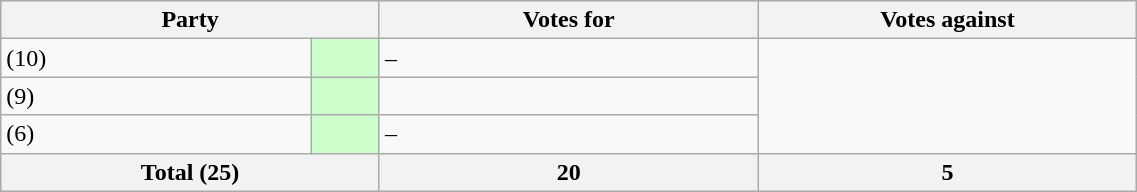<table class="wikitable" style="width:60%">
<tr>
<th style="width:20%;" colspan="2">Party</th>
<th style="width:20%;">Votes for</th>
<th style="width:20%;">Votes against</th>
</tr>
<tr>
<td> (10)</td>
<td style="background-color:#CCFFCC;"></td>
<td>–</td>
</tr>
<tr>
<td> (9)</td>
<td style="background-color:#CCFFCC;"></td>
<td></td>
</tr>
<tr>
<td> (6)</td>
<td style="background-color:#CCFFCC;"></td>
<td>–</td>
</tr>
<tr>
<th colspan=2>Total (25)</th>
<th>20</th>
<th>5</th>
</tr>
</table>
